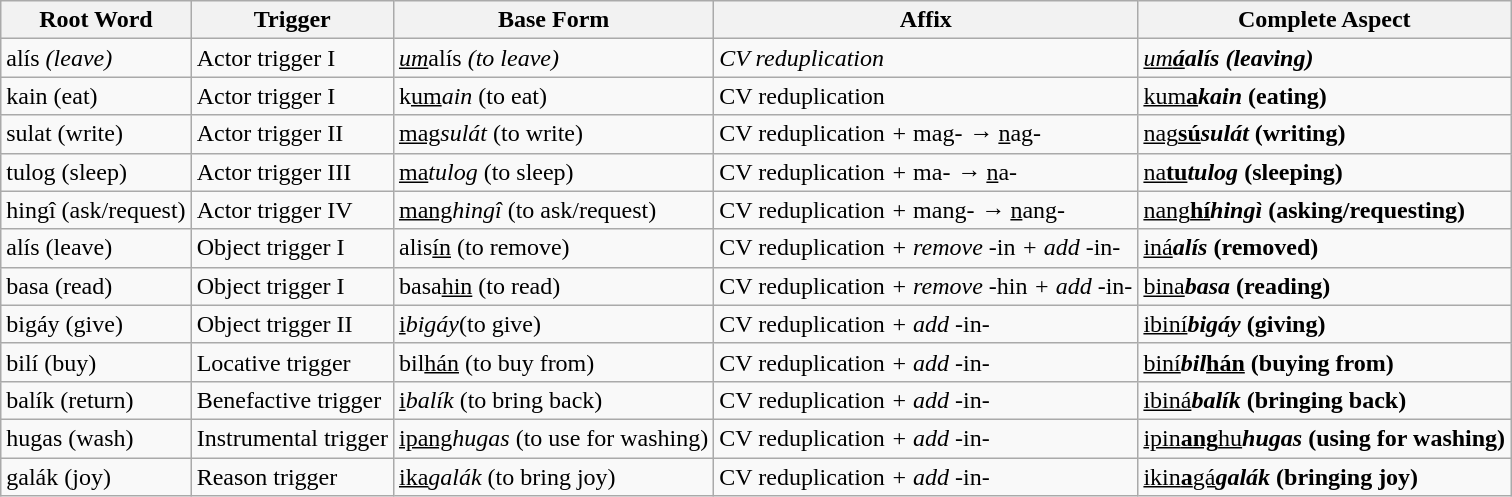<table class="wikitable">
<tr>
<th>Root Word</th>
<th>Trigger</th>
<th>Base Form</th>
<th>Affix</th>
<th>Complete Aspect</th>
</tr>
<tr>
<td>alís <em>(leave)</em></td>
<td>Actor trigger I</td>
<td><u><em>um</em></u>alís <em>(to leave)</em></td>
<td><em>CV reduplication</em></td>
<td><u><em>um<strong>á<strong><em></u>alís </em>(leaving)<em></td>
</tr>
<tr>
<td>kain </em>(eat)<em></td>
<td>Actor trigger I</td>
<td>k<u></em>um<em></u>ain </em>(to eat)<em></td>
<td></em>CV reduplication<em></td>
<td><u></em></strong>k</strong>um<strong>a<strong><em></u>kain </em>(eating)<em></td>
</tr>
<tr>
<td>sulat </em>(write)<em></td>
<td>Actor trigger II</td>
<td><u></em>mag<em></u>sulát </em>(to write)<em></td>
<td></em>CV reduplication<em> + </em>mag-<em> → </em><u>n</u>ag-<em></td>
<td><u></em></strong>n</strong>ag<strong>sú<strong><em></u>sulát </em>(writing)<em></td>
</tr>
<tr>
<td>tulog </em>(sleep)<em></td>
<td>Actor trigger III</td>
<td><u></em>ma<em></u>tulog </em>(to sleep)<em></td>
<td></em>CV reduplication<em> + </em>ma-<em> → </em><u>n</u>a-<em></td>
<td><u></em></strong>n</strong>a<strong>tu<strong><em></u>tulog </em>(sleeping)<em></td>
</tr>
<tr>
<td>hingî </em>(ask/request)<em></td>
<td>Actor trigger IV</td>
<td><u></em>mang<em></u>hingî </em>(to ask/request)<em></td>
<td></em>CV reduplication<em> + </em>mang-<em> → </em><u>n</u>ang-<em></td>
<td><u></em></strong>n</strong>ang<strong>hí<strong><em></u>hingì </em>(asking/requesting)<em></td>
</tr>
<tr>
<td>alís </em>(leave)<em></td>
<td>Object trigger I</td>
<td>alis<u></em>ín<em></u> </em>(to remove)<em></td>
<td></em>CV reduplication<em> + remove </em>-in<em> + add </em>-in-<em></td>
<td><u></em></strong>iná<strong><em></u>alís </em>(removed)<em></td>
</tr>
<tr>
<td>basa </em>(read)<em></td>
<td>Object trigger I</td>
<td>basa</em><u>hin</u> (to read)<em></td>
<td></em>CV reduplication<em> + remove </em>-hin<em> + add </em>-in-<em></td>
<td><u></em></strong>bina<strong><em></u>basa </em>(reading)<em></td>
</tr>
<tr>
<td>bigáy </em>(give)<em></td>
<td>Object trigger II</td>
<td></em><u>i</u><em>bigáy</em>(to give)<em></td>
<td></em>CV reduplication<em> + add </em>-in-<em></td>
<td><u>i</em></strong>biní<strong><em></u>bigáy </em>(giving)<em></td>
</tr>
<tr>
<td>bilí </em>(buy)<em></td>
<td>Locative trigger</td>
<td>bil</em><u>hán</u> (to buy from)<em></td>
<td></em>CV reduplication<em> + add </em>-in-<em></td>
<td><u></em></strong>biní<strong><em></u>bil<u></em>hán<em></u> </em>(buying from)<em></td>
</tr>
<tr>
<td>balík </em>(return)<em></td>
<td>Benefactive trigger</td>
<td></em><u>i</u><em>balík </em>(to bring back)<em></td>
<td></em>CV reduplication<em> + add </em>-in-<em></td>
<td><u>i</em></strong>biná<strong><em></u>balík </em>(bringing back)<em></td>
</tr>
<tr>
<td>hugas </em>(wash)<em></td>
<td>Instrumental trigger</td>
<td></em><u>ipang</u><em>hugas </em>(to use for washing)<em></td>
<td></em>CV reduplication<em> + add </em>-in-<em></td>
<td></em><u>ip</strong>in<strong>ang</strong>hu<strong></u><em>hugas </em>(using for washing)<em></td>
</tr>
<tr>
<td>galák </em>(joy)<em></td>
<td>Reason trigger</td>
<td></em><u>ika</u><em>galák </em>(to bring joy)<em></td>
<td></em>CV reduplication<em> + add </em>-in-<em></td>
<td></em><u>ik</strong>in<strong>a</strong>gá<strong></u><em>galák </em>(bringing joy)<em></td>
</tr>
</table>
